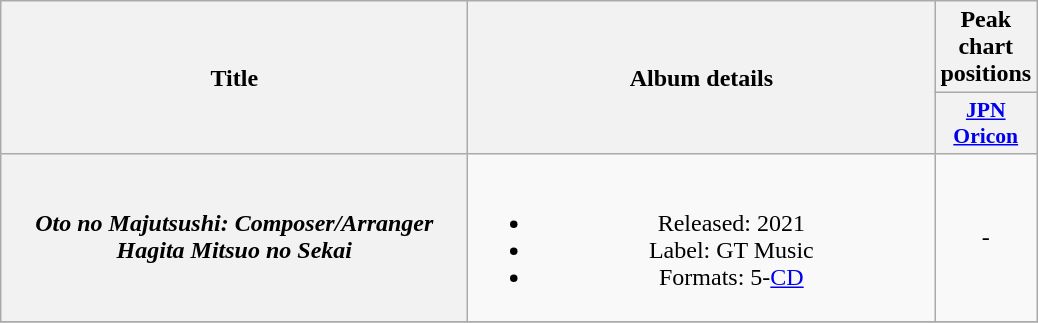<table class="wikitable plainrowheaders" style="text-align:center;">
<tr>
<th scope="col" rowspan="2" style="width:19em;">Title</th>
<th scope="col" rowspan="2" style="width:19em;">Album details</th>
<th scope="col">Peak chart positions</th>
</tr>
<tr>
<th scope="col" style="width:2.9em;font-size:90%;"><a href='#'>JPN<br>Oricon</a><br></th>
</tr>
<tr>
<th scope="row"><em>Oto no Majutsushi: Composer/Arranger Hagita Mitsuo no Sekai</em></th>
<td><br><ul><li>Released: 2021</li><li>Label: GT Music</li><li>Formats: 5-<a href='#'>CD</a></li></ul></td>
<td>-</td>
</tr>
<tr>
</tr>
</table>
